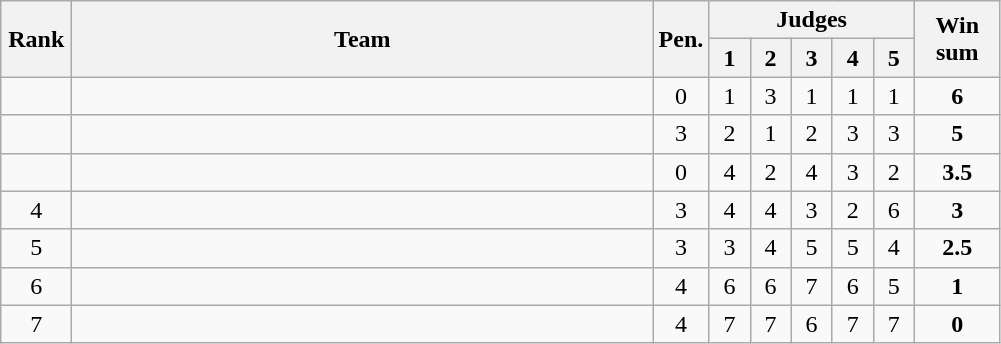<table class=wikitable style="text-align:center">
<tr>
<th rowspan="2" width=40>Rank</th>
<th rowspan="2" width=380>Team</th>
<th rowspan="2" width=30>Pen.</th>
<th colspan="5">Judges</th>
<th rowspan="2" width=50>Win sum</th>
</tr>
<tr>
<th width=20>1</th>
<th width=20>2</th>
<th width=20>3</th>
<th width=20>4</th>
<th width=20>5</th>
</tr>
<tr>
<td></td>
<td align=left></td>
<td>0</td>
<td>1</td>
<td>3</td>
<td>1</td>
<td>1</td>
<td>1</td>
<td><strong>6</strong></td>
</tr>
<tr>
<td></td>
<td align=left></td>
<td>3</td>
<td>2</td>
<td>1</td>
<td>2</td>
<td>3</td>
<td>3</td>
<td><strong>5</strong></td>
</tr>
<tr>
<td></td>
<td align=left></td>
<td>0</td>
<td>4</td>
<td>2</td>
<td>4</td>
<td>3</td>
<td>2</td>
<td><strong>3.5</strong></td>
</tr>
<tr>
<td>4</td>
<td align=left></td>
<td>3</td>
<td>4</td>
<td>4</td>
<td>3</td>
<td>2</td>
<td>6</td>
<td><strong>3</strong></td>
</tr>
<tr>
<td>5</td>
<td align=left></td>
<td>3</td>
<td>3</td>
<td>4</td>
<td>5</td>
<td>5</td>
<td>4</td>
<td><strong>2.5</strong></td>
</tr>
<tr>
<td>6</td>
<td align=left></td>
<td>4</td>
<td>6</td>
<td>6</td>
<td>7</td>
<td>6</td>
<td>5</td>
<td><strong>1</strong></td>
</tr>
<tr>
<td>7</td>
<td align=left></td>
<td>4</td>
<td>7</td>
<td>7</td>
<td>6</td>
<td>7</td>
<td>7</td>
<td><strong>0</strong></td>
</tr>
</table>
